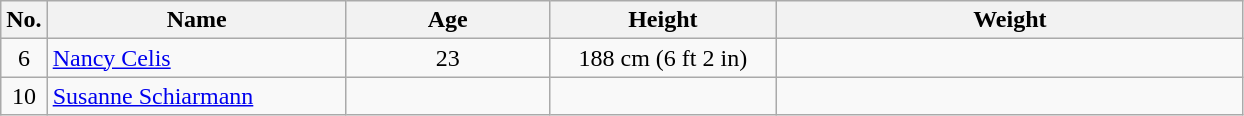<table class="wikitable sortable" style="text-align:center;">
<tr>
<th>No.</th>
<th style="width:12em">Name</th>
<th style="width:8em">Age</th>
<th style="width:9em">Height</th>
<th style="width:19em">Weight</th>
</tr>
<tr>
<td>6</td>
<td align=left><a href='#'>Nancy Celis</a></td>
<td>23</td>
<td>188 cm (6 ft 2 in)</td>
<td></td>
</tr>
<tr>
<td>10</td>
<td align=left><a href='#'>Susanne Schiarmann</a></td>
<td></td>
<td></td>
<td></td>
</tr>
</table>
